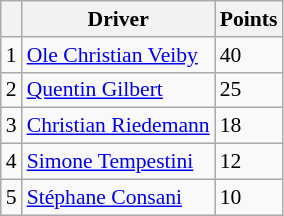<table class="wikitable" style="font-size: 90%;">
<tr>
<th></th>
<th>Driver</th>
<th>Points</th>
</tr>
<tr>
<td>1</td>
<td> <a href='#'>Ole Christian Veiby</a></td>
<td>40</td>
</tr>
<tr>
<td>2</td>
<td> <a href='#'>Quentin Gilbert</a></td>
<td>25</td>
</tr>
<tr>
<td>3</td>
<td> <a href='#'>Christian Riedemann</a></td>
<td>18</td>
</tr>
<tr>
<td>4</td>
<td> <a href='#'>Simone Tempestini</a></td>
<td>12</td>
</tr>
<tr>
<td>5</td>
<td> <a href='#'>Stéphane Consani</a></td>
<td>10</td>
</tr>
</table>
